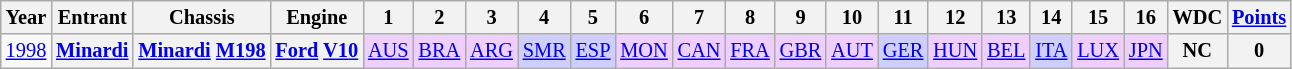<table class="wikitable" style="text-align:center; font-size:85%">
<tr>
<th>Year</th>
<th>Entrant</th>
<th>Chassis</th>
<th>Engine</th>
<th>1</th>
<th>2</th>
<th>3</th>
<th>4</th>
<th>5</th>
<th>6</th>
<th>7</th>
<th>8</th>
<th>9</th>
<th>10</th>
<th>11</th>
<th>12</th>
<th>13</th>
<th>14</th>
<th>15</th>
<th>16</th>
<th>WDC</th>
<th><a href='#'>Points</a></th>
</tr>
<tr>
<td><a href='#'>1998</a></td>
<th nowrap><a href='#'>Minardi</a></th>
<th nowrap><a href='#'>Minardi</a> <a href='#'>M198</a></th>
<th nowrap><a href='#'>Ford</a> <a href='#'>V10</a></th>
<td style="background:#EFCFFF;"><a href='#'>AUS</a><br></td>
<td style="background:#EFCFFF;"><a href='#'>BRA</a><br></td>
<td style="background:#EFCFFF;"><a href='#'>ARG</a><br></td>
<td style="background:#CFCFFF;"><a href='#'>SMR</a><br></td>
<td style="background:#CFCFFF;"><a href='#'>ESP</a><br></td>
<td style="background:#EFCFFF;"><a href='#'>MON</a><br></td>
<td style="background:#EFCFFF;"><a href='#'>CAN</a><br></td>
<td style="background:#EFCFFF;"><a href='#'>FRA</a><br></td>
<td style="background:#EFCFFF;"><a href='#'>GBR</a><br></td>
<td style="background:#EFCFFF;"><a href='#'>AUT</a><br></td>
<td style="background:#CFCFFF;"><a href='#'>GER</a><br></td>
<td style="background:#EFCFFF;"><a href='#'>HUN</a><br></td>
<td style="background:#EFCFFF;"><a href='#'>BEL</a><br></td>
<td style="background:#CFCFFF;"><a href='#'>ITA</a><br></td>
<td style="background:#EFCFFF;"><a href='#'>LUX</a><br></td>
<td style="background:#EFCFFF;"><a href='#'>JPN</a><br></td>
<th>NC</th>
<th>0</th>
</tr>
</table>
